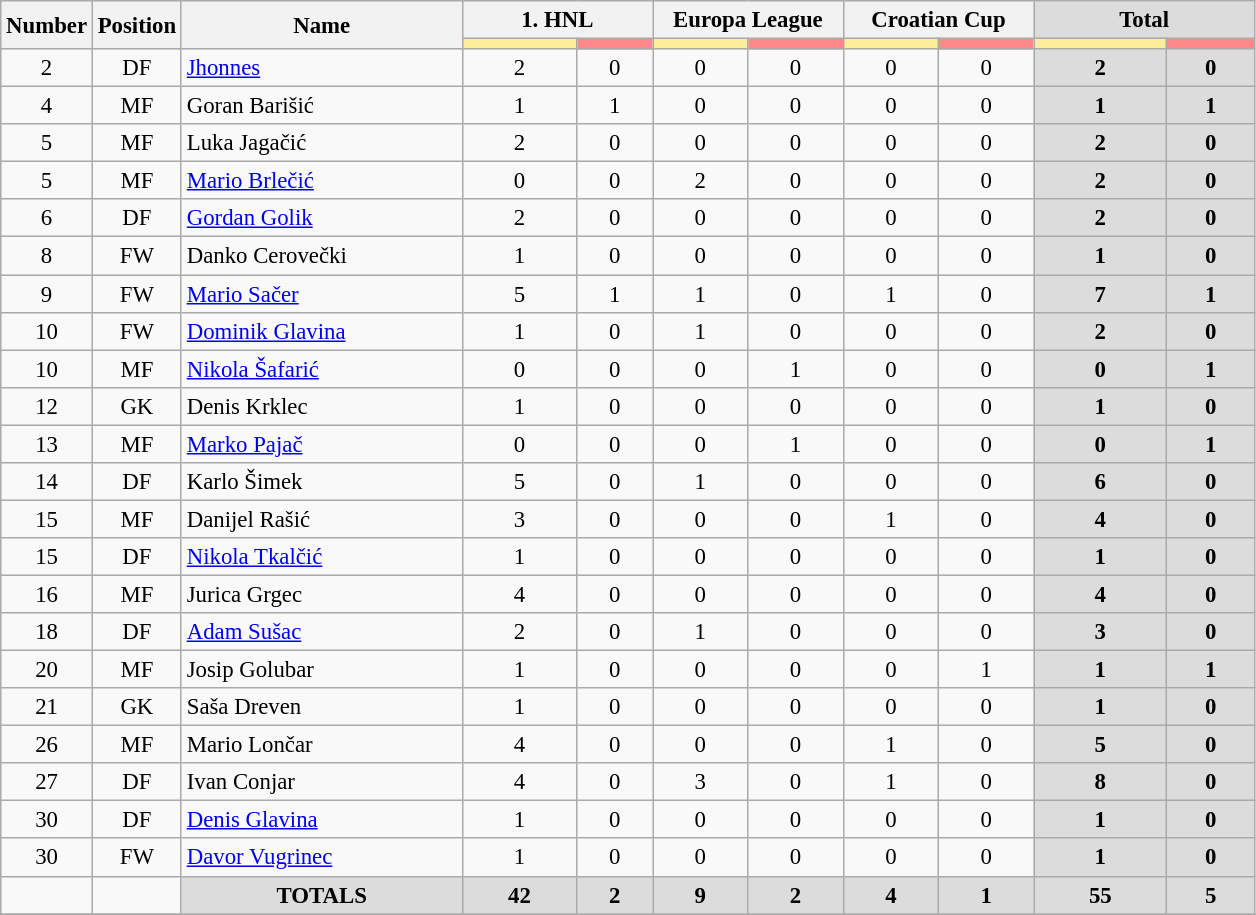<table class="wikitable" style="font-size: 95%; text-align: center;">
<tr>
<th width=40  rowspan="2"  align="center">Number</th>
<th width=40  rowspan="2"  align="center">Position</th>
<th width=180 rowspan="2"  align="center">Name</th>
<th width=120 colspan="2" align="center">1. HNL</th>
<th width=120 colspan="2" align="center">Europa League</th>
<th width=120 colspan="2" align="center">Croatian Cup</th>
<th width=140 colspan="2" align="center" style="background: #DCDCDC">Total</th>
</tr>
<tr>
<th style="background: #FFEE99"></th>
<th style="background: #FF8888"></th>
<th style="background: #FFEE99"></th>
<th style="background: #FF8888"></th>
<th style="background: #FFEE99"></th>
<th style="background: #FF8888"></th>
<th style="background: #FFEE99"></th>
<th style="background: #FF8888"></th>
</tr>
<tr>
<td>2</td>
<td>DF</td>
<td style="text-align:left;"> <a href='#'>Jhonnes</a></td>
<td>2</td>
<td>0</td>
<td>0</td>
<td>0</td>
<td>0</td>
<td>0</td>
<th style="background: #DCDCDC">2</th>
<th style="background: #DCDCDC">0</th>
</tr>
<tr>
<td>4</td>
<td>MF</td>
<td style="text-align:left;"> Goran Barišić</td>
<td>1</td>
<td>1</td>
<td>0</td>
<td>0</td>
<td>0</td>
<td>0</td>
<th style="background: #DCDCDC">1</th>
<th style="background: #DCDCDC">1</th>
</tr>
<tr>
<td>5</td>
<td>MF</td>
<td style="text-align:left;"> Luka Jagačić</td>
<td>2</td>
<td>0</td>
<td>0</td>
<td>0</td>
<td>0</td>
<td>0</td>
<th style="background: #DCDCDC">2</th>
<th style="background: #DCDCDC">0</th>
</tr>
<tr>
<td>5</td>
<td>MF</td>
<td style="text-align:left;"> <a href='#'>Mario Brlečić</a></td>
<td>0</td>
<td>0</td>
<td>2</td>
<td>0</td>
<td>0</td>
<td>0</td>
<th style="background: #DCDCDC">2</th>
<th style="background: #DCDCDC">0</th>
</tr>
<tr>
<td>6</td>
<td>DF</td>
<td style="text-align:left;"> <a href='#'>Gordan Golik</a></td>
<td>2</td>
<td>0</td>
<td>0</td>
<td>0</td>
<td>0</td>
<td>0</td>
<th style="background: #DCDCDC">2</th>
<th style="background: #DCDCDC">0</th>
</tr>
<tr>
<td>8</td>
<td>FW</td>
<td style="text-align:left;"> Danko Cerovečki</td>
<td>1</td>
<td>0</td>
<td>0</td>
<td>0</td>
<td>0</td>
<td>0</td>
<th style="background: #DCDCDC">1</th>
<th style="background: #DCDCDC">0</th>
</tr>
<tr>
<td>9</td>
<td>FW</td>
<td style="text-align:left;"> <a href='#'>Mario Sačer</a></td>
<td>5</td>
<td>1</td>
<td>1</td>
<td>0</td>
<td>1</td>
<td>0</td>
<th style="background: #DCDCDC">7</th>
<th style="background: #DCDCDC">1</th>
</tr>
<tr>
<td>10</td>
<td>FW</td>
<td style="text-align:left;"> <a href='#'>Dominik Glavina</a></td>
<td>1</td>
<td>0</td>
<td>1</td>
<td>0</td>
<td>0</td>
<td>0</td>
<th style="background: #DCDCDC">2</th>
<th style="background: #DCDCDC">0</th>
</tr>
<tr>
<td>10</td>
<td>MF</td>
<td style="text-align:left;"> <a href='#'>Nikola Šafarić</a></td>
<td>0</td>
<td>0</td>
<td>0</td>
<td>1</td>
<td>0</td>
<td>0</td>
<th style="background: #DCDCDC">0</th>
<th style="background: #DCDCDC">1</th>
</tr>
<tr>
<td>12</td>
<td>GK</td>
<td style="text-align:left;"> Denis Krklec</td>
<td>1</td>
<td>0</td>
<td>0</td>
<td>0</td>
<td>0</td>
<td>0</td>
<th style="background: #DCDCDC">1</th>
<th style="background: #DCDCDC">0</th>
</tr>
<tr>
<td>13</td>
<td>MF</td>
<td style="text-align:left;"> <a href='#'>Marko Pajač</a></td>
<td>0</td>
<td>0</td>
<td>0</td>
<td>1</td>
<td>0</td>
<td>0</td>
<th style="background: #DCDCDC">0</th>
<th style="background: #DCDCDC">1</th>
</tr>
<tr>
<td>14</td>
<td>DF</td>
<td style="text-align:left;"> Karlo Šimek</td>
<td>5</td>
<td>0</td>
<td>1</td>
<td>0</td>
<td>0</td>
<td>0</td>
<th style="background: #DCDCDC">6</th>
<th style="background: #DCDCDC">0</th>
</tr>
<tr>
<td>15</td>
<td>MF</td>
<td style="text-align:left;"> Danijel Rašić</td>
<td>3</td>
<td>0</td>
<td>0</td>
<td>0</td>
<td>1</td>
<td>0</td>
<th style="background: #DCDCDC">4</th>
<th style="background: #DCDCDC">0</th>
</tr>
<tr>
<td>15</td>
<td>DF</td>
<td style="text-align:left;"> <a href='#'>Nikola Tkalčić</a></td>
<td>1</td>
<td>0</td>
<td>0</td>
<td>0</td>
<td>0</td>
<td>0</td>
<th style="background: #DCDCDC">1</th>
<th style="background: #DCDCDC">0</th>
</tr>
<tr>
<td>16</td>
<td>MF</td>
<td style="text-align:left;"> Jurica Grgec</td>
<td>4</td>
<td>0</td>
<td>0</td>
<td>0</td>
<td>0</td>
<td>0</td>
<th style="background: #DCDCDC">4</th>
<th style="background: #DCDCDC">0</th>
</tr>
<tr>
<td>18</td>
<td>DF</td>
<td style="text-align:left;"> <a href='#'>Adam Sušac</a></td>
<td>2</td>
<td>0</td>
<td>1</td>
<td>0</td>
<td>0</td>
<td>0</td>
<th style="background: #DCDCDC">3</th>
<th style="background: #DCDCDC">0</th>
</tr>
<tr>
<td>20</td>
<td>MF</td>
<td style="text-align:left;"> Josip Golubar</td>
<td>1</td>
<td>0</td>
<td>0</td>
<td>0</td>
<td>0</td>
<td>1</td>
<th style="background: #DCDCDC">1</th>
<th style="background: #DCDCDC">1</th>
</tr>
<tr>
<td>21</td>
<td>GK</td>
<td style="text-align:left;"> Saša Dreven</td>
<td>1</td>
<td>0</td>
<td>0</td>
<td>0</td>
<td>0</td>
<td>0</td>
<th style="background: #DCDCDC">1</th>
<th style="background: #DCDCDC">0</th>
</tr>
<tr>
<td>26</td>
<td>MF</td>
<td style="text-align:left;"> Mario Lončar</td>
<td>4</td>
<td>0</td>
<td>0</td>
<td>0</td>
<td>1</td>
<td>0</td>
<th style="background: #DCDCDC">5</th>
<th style="background: #DCDCDC">0</th>
</tr>
<tr>
<td>27</td>
<td>DF</td>
<td style="text-align:left;"> Ivan Conjar</td>
<td>4</td>
<td>0</td>
<td>3</td>
<td>0</td>
<td>1</td>
<td>0</td>
<th style="background: #DCDCDC">8</th>
<th style="background: #DCDCDC">0</th>
</tr>
<tr>
<td>30</td>
<td>DF</td>
<td style="text-align:left;"> <a href='#'>Denis Glavina</a></td>
<td>1</td>
<td>0</td>
<td>0</td>
<td>0</td>
<td>0</td>
<td>0</td>
<th style="background: #DCDCDC">1</th>
<th style="background: #DCDCDC">0</th>
</tr>
<tr>
<td>30</td>
<td>FW</td>
<td style="text-align:left;"> <a href='#'>Davor Vugrinec</a></td>
<td>1</td>
<td>0</td>
<td>0</td>
<td>0</td>
<td>0</td>
<td>0</td>
<th style="background: #DCDCDC">1</th>
<th style="background: #DCDCDC">0</th>
</tr>
<tr>
<td></td>
<td></td>
<th style="background: #DCDCDC">TOTALS</th>
<th style="background: #DCDCDC">42</th>
<th style="background: #DCDCDC">2</th>
<th style="background: #DCDCDC">9</th>
<th style="background: #DCDCDC">2</th>
<th style="background: #DCDCDC">4</th>
<th style="background: #DCDCDC">1</th>
<th style="background: #DCDCDC">55</th>
<th style="background: #DCDCDC">5</th>
</tr>
<tr>
</tr>
</table>
